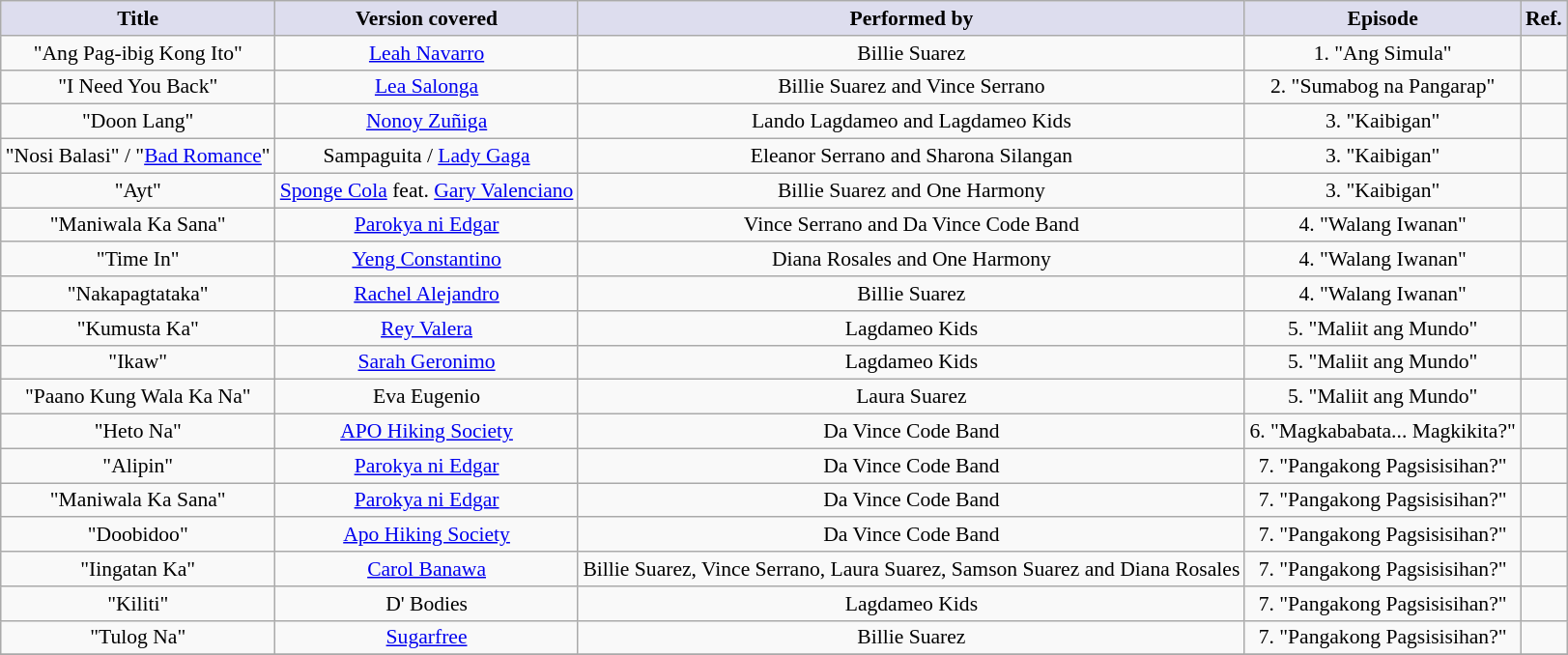<table class="wikitable sortable" style="font-size:90%; text-align: center">
<tr>
<th style="background:#ddddee;">Title</th>
<th style="background:#ddddee;">Version covered</th>
<th style="background:#ddddee;">Performed by</th>
<th style="background:#ddddee;">Episode</th>
<th style="background:#ddddee;">Ref.</th>
</tr>
<tr>
<td>"Ang Pag-ibig Kong Ito"</td>
<td><a href='#'>Leah Navarro</a></td>
<td>Billie Suarez</td>
<td>1. "Ang Simula"</td>
<td></td>
</tr>
<tr>
<td>"I Need You Back"</td>
<td><a href='#'>Lea Salonga</a></td>
<td>Billie Suarez and Vince Serrano</td>
<td>2. "Sumabog na Pangarap"</td>
<td></td>
</tr>
<tr>
<td>"Doon Lang"</td>
<td><a href='#'>Nonoy Zuñiga</a></td>
<td>Lando Lagdameo and Lagdameo Kids</td>
<td>3. "Kaibigan"</td>
<td></td>
</tr>
<tr>
<td>"Nosi Balasi" / "<a href='#'>Bad Romance</a>"</td>
<td>Sampaguita / <a href='#'>Lady Gaga</a></td>
<td>Eleanor Serrano and Sharona Silangan</td>
<td>3. "Kaibigan"</td>
<td></td>
</tr>
<tr>
<td>"Ayt"</td>
<td><a href='#'>Sponge Cola</a> feat. <a href='#'>Gary Valenciano</a></td>
<td>Billie Suarez and One Harmony</td>
<td>3. "Kaibigan"</td>
<td></td>
</tr>
<tr>
<td>"Maniwala Ka Sana"</td>
<td><a href='#'>Parokya ni Edgar</a></td>
<td>Vince Serrano and Da Vince Code Band</td>
<td>4. "Walang Iwanan"</td>
<td></td>
</tr>
<tr>
<td>"Time In"</td>
<td><a href='#'>Yeng Constantino</a></td>
<td>Diana Rosales and One Harmony</td>
<td>4. "Walang Iwanan"</td>
<td></td>
</tr>
<tr>
<td>"Nakapagtataka"</td>
<td><a href='#'>Rachel Alejandro</a></td>
<td>Billie Suarez</td>
<td>4. "Walang Iwanan"</td>
<td></td>
</tr>
<tr>
<td>"Kumusta Ka"</td>
<td><a href='#'>Rey Valera</a></td>
<td>Lagdameo Kids</td>
<td>5. "Maliit ang Mundo"</td>
<td></td>
</tr>
<tr>
<td>"Ikaw"</td>
<td><a href='#'>Sarah Geronimo</a></td>
<td>Lagdameo Kids</td>
<td>5. "Maliit ang Mundo"</td>
<td></td>
</tr>
<tr>
<td>"Paano Kung Wala Ka Na"</td>
<td>Eva Eugenio</td>
<td>Laura Suarez</td>
<td>5. "Maliit ang Mundo"</td>
<td></td>
</tr>
<tr>
<td>"Heto Na"</td>
<td><a href='#'>APO Hiking Society</a></td>
<td>Da Vince Code Band</td>
<td>6. "Magkababata... Magkikita?"</td>
<td></td>
</tr>
<tr>
<td>"Alipin"</td>
<td><a href='#'>Parokya ni Edgar</a></td>
<td>Da Vince Code Band</td>
<td>7. "Pangakong Pagsisisihan?"</td>
<td></td>
</tr>
<tr>
<td>"Maniwala Ka Sana"</td>
<td><a href='#'>Parokya ni Edgar</a></td>
<td>Da Vince Code Band</td>
<td>7. "Pangakong Pagsisisihan?"</td>
<td></td>
</tr>
<tr>
<td>"Doobidoo"</td>
<td><a href='#'>Apo Hiking Society</a></td>
<td>Da Vince Code Band</td>
<td>7. "Pangakong Pagsisisihan?"</td>
<td></td>
</tr>
<tr>
<td>"Iingatan Ka"</td>
<td><a href='#'>Carol Banawa</a></td>
<td>Billie Suarez, Vince Serrano, Laura Suarez, Samson Suarez and Diana Rosales</td>
<td>7. "Pangakong Pagsisisihan?"</td>
<td></td>
</tr>
<tr>
<td>"Kiliti"</td>
<td>D' Bodies</td>
<td>Lagdameo Kids</td>
<td>7. "Pangakong Pagsisisihan?"</td>
<td></td>
</tr>
<tr>
<td>"Tulog Na"</td>
<td><a href='#'>Sugarfree</a></td>
<td>Billie Suarez</td>
<td>7. "Pangakong Pagsisisihan?"</td>
<td></td>
</tr>
<tr>
</tr>
</table>
